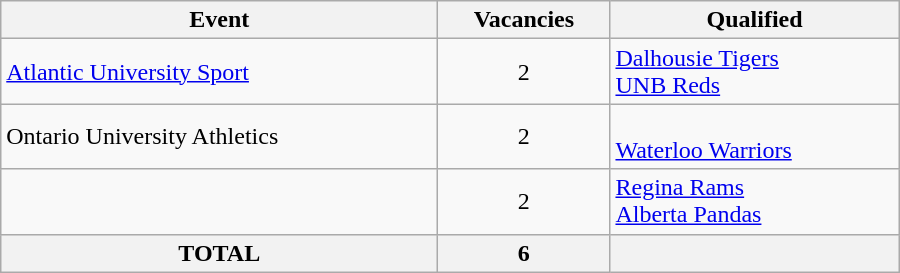<table class="wikitable" style="width:600px;">
<tr>
<th>Event</th>
<th>Vacancies</th>
<th>Qualified</th>
</tr>
<tr>
<td><a href='#'>Atlantic University Sport</a></td>
<td align=center>2</td>
<td> <a href='#'>Dalhousie Tigers</a> <br>  <a href='#'>UNB Reds</a></td>
</tr>
<tr>
<td>Ontario University Athletics</td>
<td align=center>2</td>
<td> <br>  <a href='#'>Waterloo Warriors</a></td>
</tr>
<tr>
<td></td>
<td align=center>2</td>
<td> <a href='#'>Regina Rams</a> <br>  <a href='#'>Alberta Pandas</a></td>
</tr>
<tr>
<th>TOTAL</th>
<th>6</th>
<th></th>
</tr>
</table>
